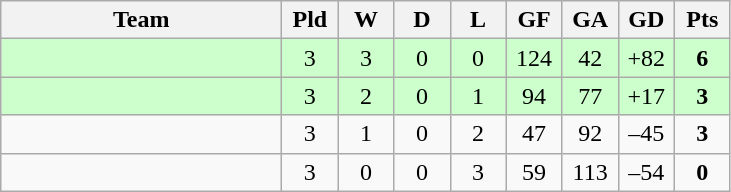<table class="wikitable" style="text-align: center;">
<tr>
<th width="180">Team</th>
<th width="30">Pld</th>
<th width="30">W</th>
<th width="30">D</th>
<th width="30">L</th>
<th width="30">GF</th>
<th width="30">GA</th>
<th width="30">GD</th>
<th width="30">Pts</th>
</tr>
<tr bgcolor=#CCFFCC>
<td align="left"></td>
<td>3</td>
<td>3</td>
<td>0</td>
<td>0</td>
<td>124</td>
<td>42</td>
<td>+82</td>
<td><strong>6</strong></td>
</tr>
<tr bgcolor=#CCFFCC>
<td align="left"></td>
<td>3</td>
<td>2</td>
<td>0</td>
<td>1</td>
<td>94</td>
<td>77</td>
<td>+17</td>
<td><strong>3</strong></td>
</tr>
<tr>
<td align="left"></td>
<td>3</td>
<td>1</td>
<td>0</td>
<td>2</td>
<td>47</td>
<td>92</td>
<td>–45</td>
<td><strong>3</strong></td>
</tr>
<tr>
<td align="left"></td>
<td>3</td>
<td>0</td>
<td>0</td>
<td>3</td>
<td>59</td>
<td>113</td>
<td>–54</td>
<td><strong>0</strong></td>
</tr>
</table>
